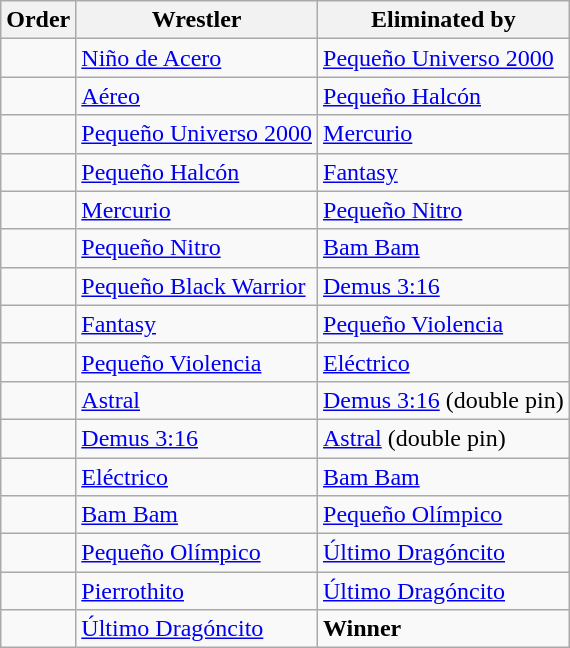<table class="wikitable sortable">
<tr>
<th>Order</th>
<th>Wrestler</th>
<th>Eliminated by</th>
</tr>
<tr>
<td></td>
<td><a href='#'>Niño de Acero</a></td>
<td><a href='#'>Pequeño Universo 2000</a></td>
</tr>
<tr>
<td></td>
<td><a href='#'>Aéreo</a></td>
<td><a href='#'>Pequeño Halcón</a></td>
</tr>
<tr>
<td></td>
<td><a href='#'>Pequeño Universo 2000</a></td>
<td><a href='#'>Mercurio</a></td>
</tr>
<tr>
<td></td>
<td><a href='#'>Pequeño Halcón</a></td>
<td><a href='#'>Fantasy</a></td>
</tr>
<tr>
<td></td>
<td><a href='#'>Mercurio</a></td>
<td><a href='#'>Pequeño Nitro</a></td>
</tr>
<tr>
<td></td>
<td><a href='#'>Pequeño Nitro</a></td>
<td><a href='#'>Bam Bam</a></td>
</tr>
<tr>
<td></td>
<td><a href='#'>Pequeño Black Warrior</a></td>
<td><a href='#'>Demus 3:16</a></td>
</tr>
<tr>
<td></td>
<td><a href='#'>Fantasy</a></td>
<td><a href='#'>Pequeño Violencia</a></td>
</tr>
<tr>
<td></td>
<td><a href='#'>Pequeño Violencia</a></td>
<td><a href='#'>Eléctrico</a></td>
</tr>
<tr>
<td></td>
<td><a href='#'>Astral</a></td>
<td><a href='#'>Demus 3:16</a> (double pin)</td>
</tr>
<tr>
<td></td>
<td><a href='#'>Demus 3:16</a></td>
<td><a href='#'>Astral</a> (double pin)</td>
</tr>
<tr>
<td></td>
<td><a href='#'>Eléctrico</a></td>
<td><a href='#'>Bam Bam</a></td>
</tr>
<tr>
<td></td>
<td><a href='#'>Bam Bam</a></td>
<td><a href='#'>Pequeño Olímpico</a></td>
</tr>
<tr>
<td></td>
<td><a href='#'>Pequeño Olímpico</a></td>
<td><a href='#'>Último Dragóncito</a></td>
</tr>
<tr>
<td></td>
<td><a href='#'>Pierrothito</a></td>
<td><a href='#'>Último Dragóncito</a></td>
</tr>
<tr>
<td></td>
<td><a href='#'>Último Dragóncito</a></td>
<td><strong>Winner</strong></td>
</tr>
</table>
